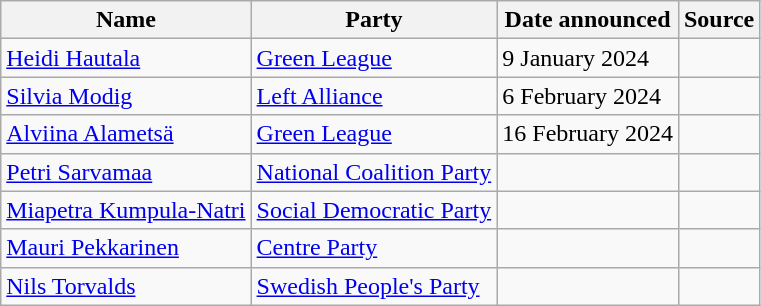<table class="wikitable">
<tr>
<th>Name</th>
<th>Party</th>
<th>Date announced</th>
<th>Source</th>
</tr>
<tr>
<td><a href='#'>Heidi Hautala</a></td>
<td><a href='#'>Green League</a></td>
<td>9 January 2024</td>
<td></td>
</tr>
<tr>
<td><a href='#'>Silvia Modig</a></td>
<td><a href='#'>Left Alliance</a></td>
<td>6 February 2024</td>
<td></td>
</tr>
<tr>
<td><a href='#'>Alviina Alametsä</a></td>
<td><a href='#'>Green League</a></td>
<td>16 February 2024</td>
<td></td>
</tr>
<tr>
<td><a href='#'>Petri Sarvamaa</a></td>
<td><a href='#'>National Coalition Party</a></td>
<td></td>
<td></td>
</tr>
<tr>
<td><a href='#'>Miapetra Kumpula-Natri</a></td>
<td><a href='#'>Social Democratic Party</a></td>
<td></td>
<td></td>
</tr>
<tr>
<td><a href='#'>Mauri Pekkarinen</a></td>
<td><a href='#'>Centre Party</a></td>
<td></td>
<td></td>
</tr>
<tr>
<td><a href='#'>Nils Torvalds</a></td>
<td><a href='#'>Swedish People's Party</a></td>
<td></td>
<td></td>
</tr>
</table>
